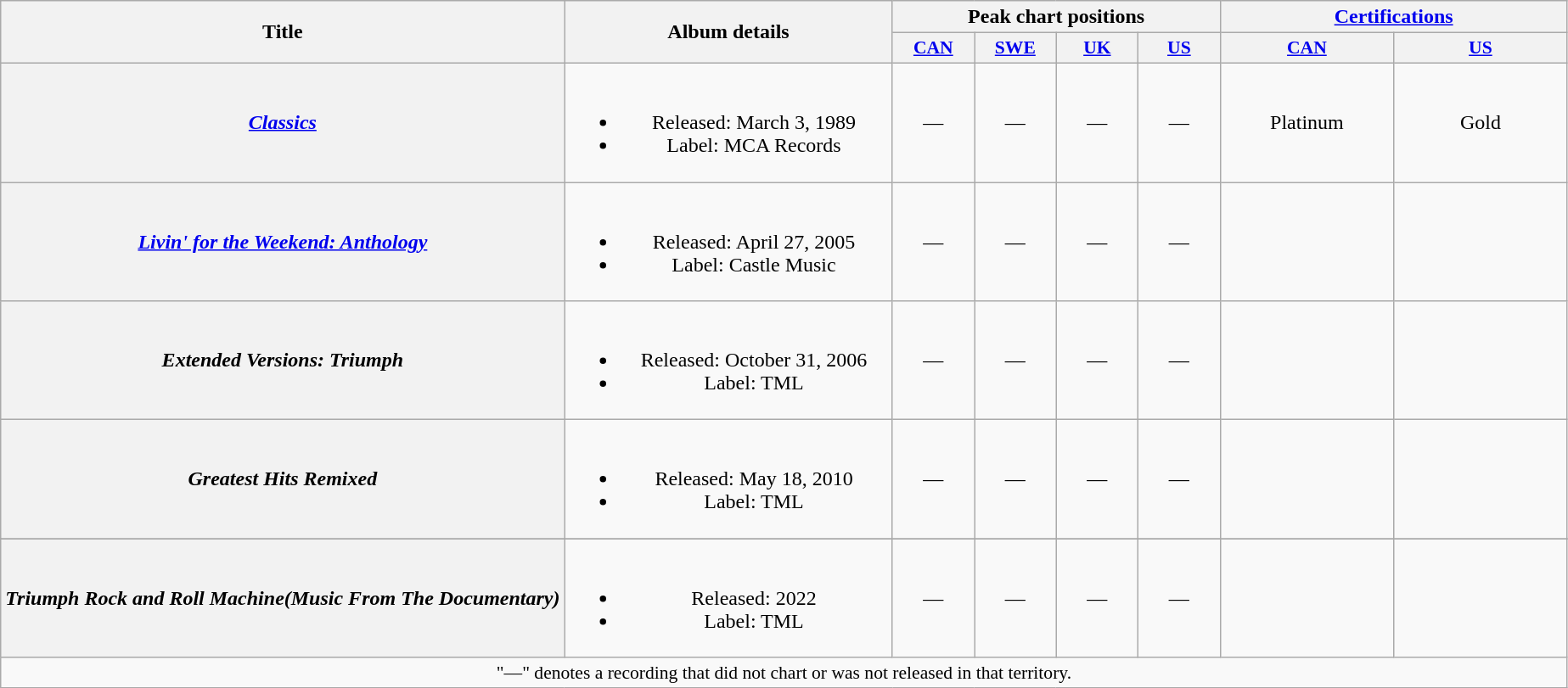<table class="wikitable plainrowheaders" style="text-align:center;">
<tr>
<th rowspan="2">Title</th>
<th rowspan="2" width="250">Album details</th>
<th colspan="4">Peak chart positions</th>
<th colspan="2"><a href='#'>Certifications</a></th>
</tr>
<tr>
<th style="width:4em;font-size:90%"><a href='#'>CAN</a><br></th>
<th style="width:4em;font-size:90%"><a href='#'>SWE</a><br></th>
<th style="width:4em;font-size:90%"><a href='#'>UK</a><br></th>
<th style="width:4em;font-size:90%"><a href='#'>US</a><br></th>
<th style="width:9em;font-size:90%"><a href='#'>CAN</a><br></th>
<th style="width:9em;font-size:90%"><a href='#'>US</a><br></th>
</tr>
<tr>
<th scope="row"><em><a href='#'>Classics</a></em></th>
<td><br><ul><li>Released: March 3, 1989</li><li>Label: MCA Records</li></ul></td>
<td>—</td>
<td>—</td>
<td>—</td>
<td>—</td>
<td>Platinum</td>
<td>Gold</td>
</tr>
<tr>
<th scope="row"><em><a href='#'>Livin' for the Weekend: Anthology</a></em></th>
<td><br><ul><li>Released: April 27, 2005</li><li>Label: Castle Music</li></ul></td>
<td>—</td>
<td>—</td>
<td>—</td>
<td>—</td>
<td></td>
<td></td>
</tr>
<tr>
<th scope="row"><em>Extended Versions: Triumph</em></th>
<td><br><ul><li>Released: October 31, 2006</li><li>Label: TML</li></ul></td>
<td>—</td>
<td>—</td>
<td>—</td>
<td>—</td>
<td></td>
<td></td>
</tr>
<tr>
<th scope="row"><em>Greatest Hits Remixed</em></th>
<td><br><ul><li>Released: May 18, 2010</li><li>Label: TML</li></ul></td>
<td>—</td>
<td>—</td>
<td>—</td>
<td>—</td>
<td></td>
<td></td>
</tr>
<tr>
</tr>
<tr>
<th scope="row"><em>Triumph Rock and Roll Machine(Music From The Documentary) </em></th>
<td><br><ul><li>Released: 2022</li><li>Label: TML</li></ul></td>
<td>—</td>
<td>—</td>
<td>—</td>
<td>—</td>
<td></td>
<td></td>
</tr>
<tr>
<td colspan="8" style="font-size:90%">"—" denotes a recording that did not chart or was not released in that territory.</td>
</tr>
</table>
